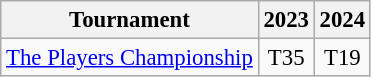<table class="wikitable" style="font-size:95%;text-align:center;">
<tr>
<th>Tournament</th>
<th>2023</th>
<th>2024</th>
</tr>
<tr>
<td align=left><a href='#'>The Players Championship</a></td>
<td>T35</td>
<td>T19</td>
</tr>
</table>
